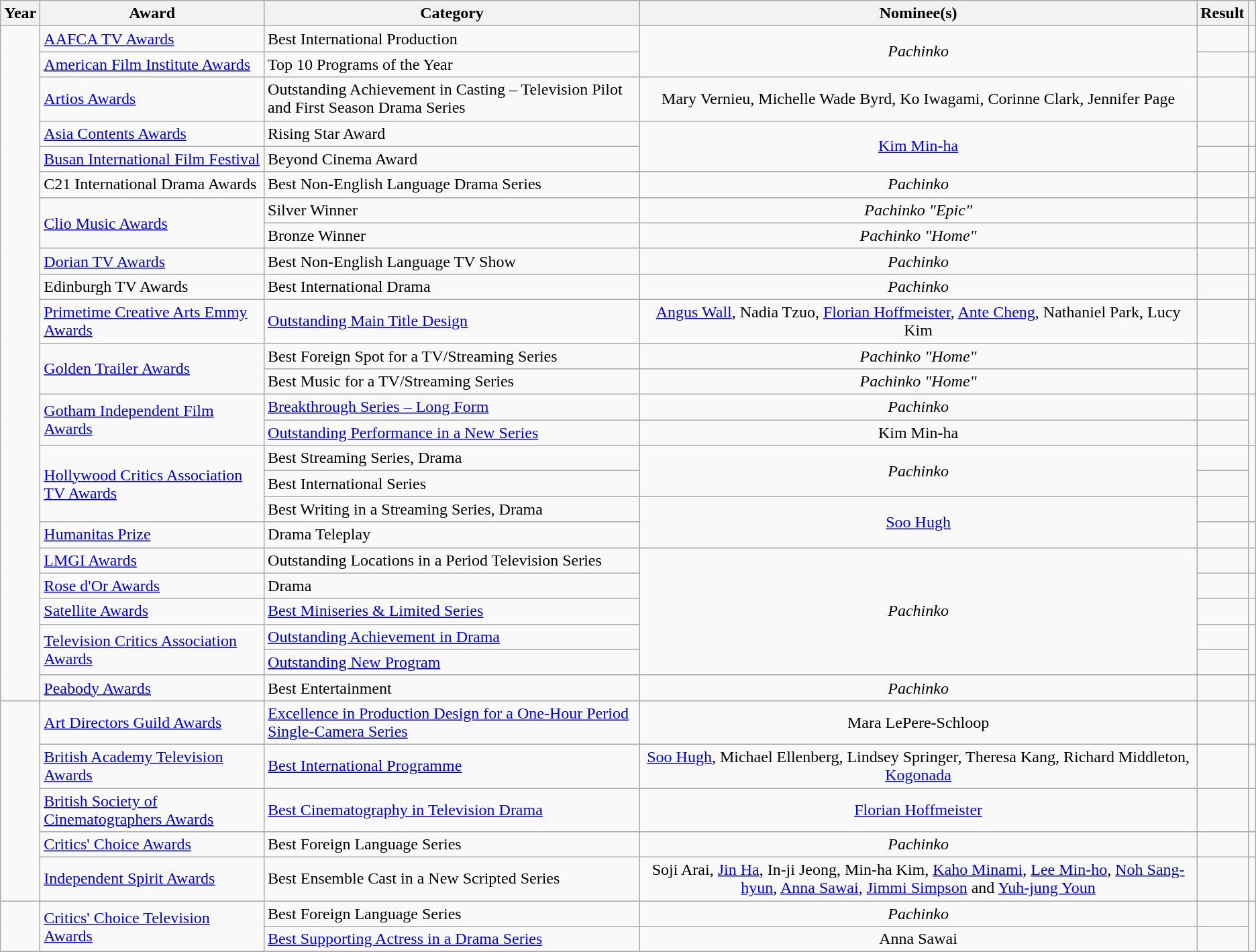<table class="wikitable plainrowheaders sortable">
<tr>
<th scope="col">Year</th>
<th scope="col">Award</th>
<th scope="col">Category</th>
<th scope="col">Nominee(s)</th>
<th scope="col">Result</th>
<th scope="col" class="unsortable"></th>
</tr>
<tr>
<td rowspan="25"></td>
<td><a href='#'>AAFCA TV Awards</a></td>
<td>Best International Production</td>
<td align="center" rowspan="2"><em>Pachinko</em></td>
<td></td>
<td align="center"></td>
</tr>
<tr>
<td><a href='#'>American Film Institute Awards</a></td>
<td>Top 10 Programs of the Year</td>
<td></td>
<td align="center"></td>
</tr>
<tr>
<td><a href='#'>Artios Awards</a></td>
<td>Outstanding Achievement in Casting – Television Pilot and First Season Drama Series</td>
<td align="center">Mary Vernieu, Michelle Wade Byrd, Ko Iwagami, Corinne Clark, Jennifer Page</td>
<td></td>
<td align="center"></td>
</tr>
<tr>
<td><a href='#'>Asia Contents Awards</a></td>
<td>Rising Star Award</td>
<td align="center" rowspan="2"><a href='#'>Kim Min-ha</a></td>
<td></td>
<td style="text-align:center"></td>
</tr>
<tr>
<td><a href='#'>Busan International Film Festival</a></td>
<td>Beyond Cinema Award</td>
<td></td>
<td style="text-align:center"></td>
</tr>
<tr>
<td>C21 International Drama Awards</td>
<td>Best Non-English Language Drama Series</td>
<td align="center"><em>Pachinko</em></td>
<td></td>
<td align="center"></td>
</tr>
<tr>
<td rowspan="2"><a href='#'>Clio Music Awards</a></td>
<td>Silver Winner</td>
<td align="center"><em>Pachinko "Epic"</em></td>
<td></td>
<td align="center"></td>
</tr>
<tr>
<td>Bronze Winner</td>
<td align="center"><em>Pachinko "Home"</em></td>
<td></td>
<td align="center"></td>
</tr>
<tr>
<td><a href='#'>Dorian TV Awards</a></td>
<td>Best Non-English Language TV Show</td>
<td align="center"><em>Pachinko</em></td>
<td></td>
<td align="center"></td>
</tr>
<tr>
<td>Edinburgh TV Awards</td>
<td>Best International Drama</td>
<td align="center"><em>Pachinko</em></td>
<td></td>
<td align="center"></td>
</tr>
<tr>
<td><a href='#'>Primetime Creative Arts Emmy Awards</a></td>
<td><a href='#'>Outstanding Main Title Design</a></td>
<td align="center"><a href='#'>Angus Wall</a>, Nadia Tzuo, <a href='#'>Florian Hoffmeister</a>, <a href='#'>Ante Cheng</a>, Nathaniel Park, Lucy Kim</td>
<td></td>
<td align="center"></td>
</tr>
<tr>
<td rowspan="2"><a href='#'>Golden Trailer Awards</a></td>
<td>Best Foreign Spot for a TV/Streaming Series</td>
<td align="center"><em>Pachinko "Home"</em></td>
<td></td>
<td rowspan="2" align="center"><br></td>
</tr>
<tr>
<td>Best Music for a TV/Streaming Series</td>
<td align="center"><em>Pachinko "Home"</em></td>
<td></td>
</tr>
<tr>
<td rowspan="2"><a href='#'>Gotham Independent Film Awards</a></td>
<td><a href='#'>Breakthrough Series – Long Form</a></td>
<td align="center"><em>Pachinko</em></td>
<td></td>
<td align="center" rowspan="2"></td>
</tr>
<tr>
<td><a href='#'>Outstanding Performance in a New Series</a></td>
<td align="center">Kim Min-ha</td>
<td></td>
</tr>
<tr>
<td rowspan="3"><a href='#'>Hollywood Critics Association TV Awards</a></td>
<td>Best Streaming Series, Drama</td>
<td align="center" rowspan="2"><em>Pachinko</em></td>
<td></td>
<td rowspan="3" align="center"></td>
</tr>
<tr>
<td>Best International Series</td>
<td></td>
</tr>
<tr>
<td>Best Writing in a Streaming Series, Drama</td>
<td align="center" rowspan="2"><a href='#'>Soo Hugh</a> </td>
<td></td>
</tr>
<tr>
<td><a href='#'>Humanitas Prize</a></td>
<td>Drama Teleplay</td>
<td></td>
<td align="center"></td>
</tr>
<tr>
<td><a href='#'>LMGI Awards</a></td>
<td>Outstanding Locations in a Period Television Series</td>
<td align="center" rowspan="5"><em>Pachinko</em></td>
<td></td>
<td align="center"></td>
</tr>
<tr>
<td><a href='#'>Rose d'Or Awards</a></td>
<td>Drama</td>
<td></td>
<td align="center"></td>
</tr>
<tr>
<td><a href='#'>Satellite Awards</a></td>
<td><a href='#'>Best Miniseries & Limited Series</a></td>
<td></td>
<td align="center"></td>
</tr>
<tr>
<td rowspan="2"><a href='#'>Television Critics Association Awards</a></td>
<td><a href='#'>Outstanding Achievement in Drama</a></td>
<td></td>
<td align="center" rowspan="2"></td>
</tr>
<tr>
<td><a href='#'>Outstanding New Program</a></td>
<td></td>
</tr>
<tr>
<td><a href='#'>Peabody Awards</a></td>
<td>Best Entertainment</td>
<td align="center"><em>Pachinko</em></td>
<td></td>
<td align="center"></td>
</tr>
<tr>
<td rowspan="5"></td>
<td><a href='#'>Art Directors Guild Awards</a></td>
<td><a href='#'>Excellence in Production Design for a One-Hour Period Single-Camera Series</a></td>
<td align="center">Mara LePere-Schloop </td>
<td></td>
<td style="text-align:center;"></td>
</tr>
<tr>
<td><a href='#'>British Academy Television Awards</a></td>
<td><a href='#'>Best International Programme</a></td>
<td align="center"><a href='#'>Soo Hugh</a>, Michael Ellenberg, Lindsey Springer, Theresa Kang, Richard Middleton, <a href='#'>Kogonada</a></td>
<td></td>
<td style="text-align:center"></td>
</tr>
<tr>
<td><a href='#'>British Society of Cinematographers Awards</a></td>
<td><a href='#'>Best Cinematography in Television Drama</a></td>
<td align="center"><a href='#'>Florian Hoffmeister</a> </td>
<td></td>
<td align="center"></td>
</tr>
<tr>
<td><a href='#'>Critics' Choice Awards</a></td>
<td>Best Foreign Language Series</td>
<td align="center"><em>Pachinko</em></td>
<td></td>
<td align="center"></td>
</tr>
<tr>
<td><a href='#'>Independent Spirit Awards</a></td>
<td>Best Ensemble Cast in a New Scripted Series</td>
<td align="center">Soji Arai, <a href='#'>Jin Ha</a>, In-ji Jeong, Min-ha Kim, <a href='#'>Kaho Minami</a>, <a href='#'>Lee Min-ho</a>, <a href='#'>Noh Sang-hyun</a>, <a href='#'>Anna Sawai</a>, <a href='#'>Jimmi Simpson</a> and <a href='#'>Yuh-jung Youn</a></td>
<td></td>
<td align="center"></td>
</tr>
<tr>
<td rowspan="2"></td>
<td rowspan="2"><a href='#'>Critics' Choice Television Awards</a></td>
<td>Best Foreign Language Series</td>
<td align="center"><em>Pachinko</em></td>
<td></td>
<td align="center" rowspan="2"></td>
</tr>
<tr>
<td><a href='#'>Best Supporting Actress in a Drama Series</a></td>
<td align="center">Anna Sawai</td>
<td></td>
</tr>
<tr>
</tr>
</table>
